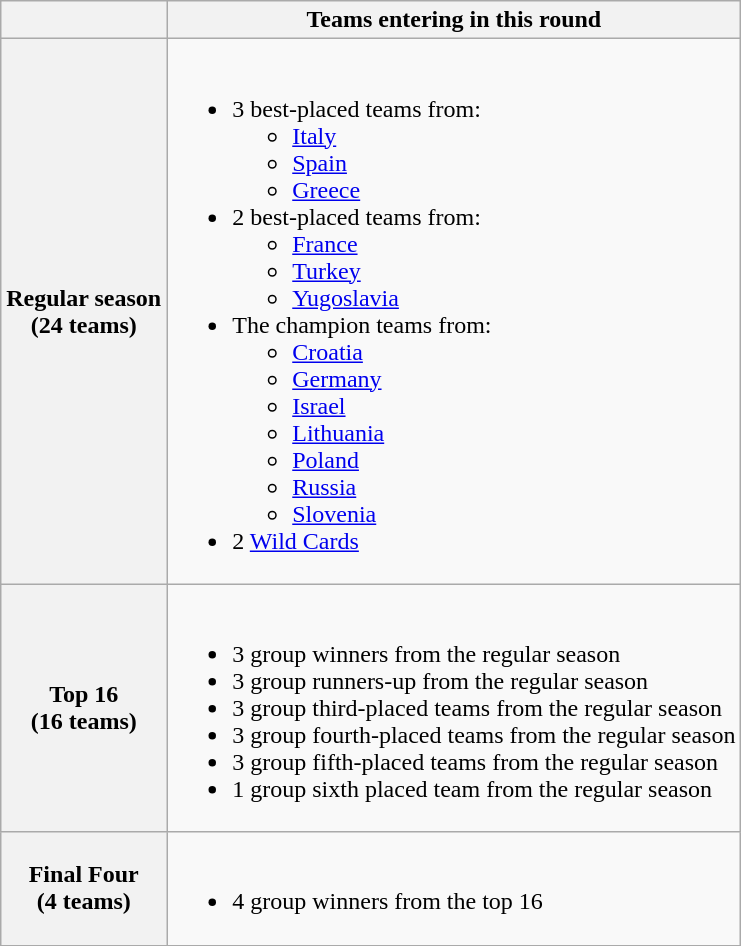<table class="wikitable">
<tr>
<th></th>
<th>Teams entering in this round</th>
</tr>
<tr>
<th>Regular season<br>(24 teams)</th>
<td><br><ul><li>3 best-placed teams from:<ul><li><a href='#'>Italy</a></li><li><a href='#'>Spain</a></li><li><a href='#'>Greece</a></li></ul></li><li>2 best-placed teams from:<ul><li><a href='#'>France</a></li><li><a href='#'>Turkey</a></li><li><a href='#'>Yugoslavia</a></li></ul></li><li>The champion teams from:<ul><li><a href='#'>Croatia</a></li><li><a href='#'>Germany</a></li><li><a href='#'>Israel</a></li><li><a href='#'>Lithuania</a></li><li><a href='#'>Poland</a></li><li><a href='#'>Russia</a></li><li><a href='#'>Slovenia</a></li></ul></li><li>2 <a href='#'>Wild Cards</a></li></ul></td>
</tr>
<tr>
<th>Top 16<br>(16 teams)</th>
<td><br><ul><li>3 group winners from the regular season</li><li>3 group runners-up from the regular season</li><li>3 group third-placed teams from the regular season</li><li>3 group fourth-placed teams from the regular season</li><li>3 group fifth-placed teams from the regular season</li><li>1 group sixth placed team from the regular season</li></ul></td>
</tr>
<tr>
<th>Final Four<br>(4 teams)</th>
<td><br><ul><li>4 group winners from the top 16</li></ul></td>
</tr>
</table>
